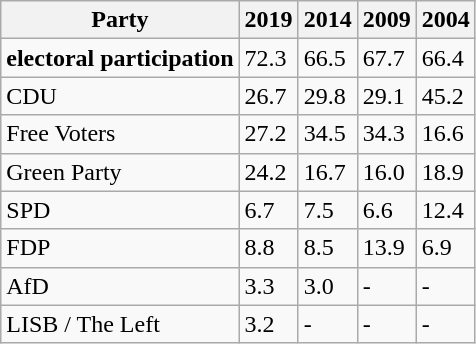<table class="wikitable sortable">
<tr>
<th>Party</th>
<th>2019</th>
<th>2014</th>
<th>2009</th>
<th>2004</th>
</tr>
<tr>
<td><strong>electoral participation</strong></td>
<td>72.3</td>
<td>66.5</td>
<td>67.7</td>
<td>66.4</td>
</tr>
<tr>
<td>CDU</td>
<td>26.7</td>
<td>29.8</td>
<td>29.1</td>
<td>45.2</td>
</tr>
<tr>
<td>Free Voters</td>
<td>27.2</td>
<td>34.5</td>
<td>34.3</td>
<td>16.6</td>
</tr>
<tr>
<td>Green Party</td>
<td>24.2</td>
<td>16.7</td>
<td>16.0</td>
<td>18.9</td>
</tr>
<tr>
<td>SPD</td>
<td>6.7</td>
<td>7.5</td>
<td>6.6</td>
<td>12.4</td>
</tr>
<tr>
<td>FDP</td>
<td>8.8</td>
<td>8.5</td>
<td>13.9</td>
<td>6.9</td>
</tr>
<tr>
<td>AfD</td>
<td>3.3</td>
<td>3.0</td>
<td>-</td>
<td>-</td>
</tr>
<tr>
<td>LISB / The Left</td>
<td>3.2</td>
<td>-</td>
<td>-</td>
<td>-</td>
</tr>
</table>
